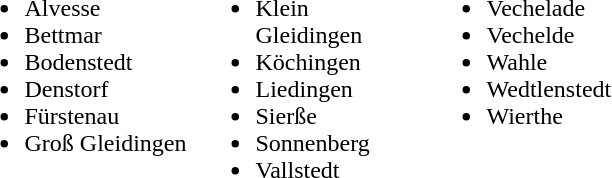<table>
<tr>
<td width="150" valign="top"><br><ul><li>Alvesse</li><li>Bettmar</li><li>Bodenstedt</li><li>Denstorf</li><li>Fürstenau</li><li>Groß Gleidingen</li></ul></td>
<td width="150" valign="top"><br><ul><li>Klein Gleidingen</li><li>Köchingen</li><li>Liedingen</li><li>Sierße</li><li>Sonnenberg</li><li>Vallstedt</li></ul></td>
<td width="150" valign="top"><br><ul><li>Vechelade</li><li>Vechelde</li><li>Wahle</li><li>Wedtlenstedt</li><li>Wierthe</li></ul></td>
</tr>
</table>
